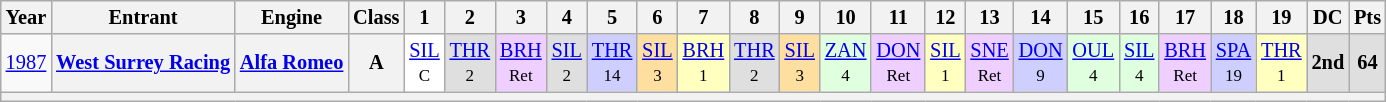<table class="wikitable" style="text-align:center; font-size:85%">
<tr>
<th>Year</th>
<th>Entrant</th>
<th>Engine</th>
<th>Class</th>
<th>1</th>
<th>2</th>
<th>3</th>
<th>4</th>
<th>5</th>
<th>6</th>
<th>7</th>
<th>8</th>
<th>9</th>
<th>10</th>
<th>11</th>
<th>12</th>
<th>13</th>
<th>14</th>
<th>15</th>
<th>16</th>
<th>17</th>
<th>18</th>
<th>19</th>
<th>DC</th>
<th>Pts</th>
</tr>
<tr>
<td><a href='#'>1987</a></td>
<th nowrap><a href='#'>West Surrey Racing</a></th>
<th nowrap><a href='#'>Alfa Romeo</a></th>
<th>A</th>
<td style="background:#FFFFFF;"><a href='#'>SIL</a><br><small>C</small></td>
<td style="background:#DFDFDF;"><a href='#'>THR</a><br><small>2</small></td>
<td style="background:#EFCFFF;"><a href='#'>BRH</a><br><small>Ret</small></td>
<td style="background:#DFDFDF;"><a href='#'>SIL</a><br><small>2</small></td>
<td style="background:#CFCFFF;"><a href='#'>THR</a><br><small>14</small></td>
<td style="background:#FFDF9F;"><a href='#'>SIL</a><br><small>3</small></td>
<td style="background:#FFFFBF;"><a href='#'>BRH</a><br><small>1</small></td>
<td style="background:#DFDFDF;"><a href='#'>THR</a><br><small>2</small></td>
<td style="background:#FFDF9F;"><a href='#'>SIL</a><br><small>3</small></td>
<td style="background:#DFFFDF;"><a href='#'>ZAN</a><br><small>4</small></td>
<td style="background:#EFCFFF;"><a href='#'>DON</a><br><small>Ret</small></td>
<td style="background:#FFFFBF;"><a href='#'>SIL</a><br><small>1</small></td>
<td style="background:#EFCFFF;"><a href='#'>SNE</a><br><small>Ret</small></td>
<td style="background:#CFCFFF;"><a href='#'>DON</a><br><small>9</small></td>
<td style="background:#DFFFDF;"><a href='#'>OUL</a><br><small>4</small></td>
<td style="background:#DFFFDF;"><a href='#'>SIL</a><br><small>4</small></td>
<td style="background:#EFCFFF;"><a href='#'>BRH</a><br><small>Ret</small></td>
<td style="background:#CFCFFF;"><a href='#'>SPA</a><br><small>19</small></td>
<td style="background:#FFFFBF;"><a href='#'>THR</a><br><small>1</small></td>
<td style="background:#DFDFDF;"><strong>2nd</strong></td>
<td style="background:#DFDFDF;"><strong>64</strong></td>
</tr>
<tr>
<th colspan=25></th>
</tr>
</table>
